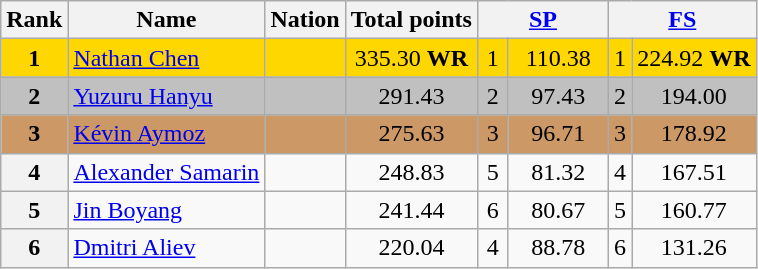<table class="wikitable sortable">
<tr>
<th>Rank</th>
<th>Name</th>
<th>Nation</th>
<th>Total points</th>
<th width="80" colspan="2"><a href='#'>SP</a></th>
<th width="80" colspan="2"><a href='#'>FS</a></th>
</tr>
<tr bgcolor="gold">
<td align="center"><strong>1</strong></td>
<td><a href='#'>Nathan Chen</a></td>
<td></td>
<td align="center">335.30 <strong>WR</strong></td>
<td align="center">1</td>
<td align="center">110.38</td>
<td align="center">1</td>
<td align="center">224.92 <strong>WR</strong></td>
</tr>
<tr bgcolor="silver">
<td align="center"><strong>2</strong></td>
<td><a href='#'>Yuzuru Hanyu</a></td>
<td></td>
<td align="center">291.43</td>
<td align="center">2</td>
<td align="center">97.43</td>
<td align="center">2</td>
<td align="center">194.00</td>
</tr>
<tr bgcolor="#cc9966">
<td align="center"><strong>3</strong></td>
<td><a href='#'>Kévin Aymoz</a></td>
<td></td>
<td align="center">275.63</td>
<td align="center">3</td>
<td align="center">96.71</td>
<td align="center">3</td>
<td align="center">178.92</td>
</tr>
<tr>
<th>4</th>
<td><a href='#'>Alexander Samarin</a></td>
<td></td>
<td align="center">248.83</td>
<td align="center">5</td>
<td align="center">81.32</td>
<td align="center">4</td>
<td align="center">167.51</td>
</tr>
<tr>
<th>5</th>
<td><a href='#'>Jin Boyang</a></td>
<td></td>
<td align="center">241.44</td>
<td align="center">6</td>
<td align="center">80.67</td>
<td align="center">5</td>
<td align="center">160.77</td>
</tr>
<tr>
<th>6</th>
<td><a href='#'>Dmitri Aliev</a></td>
<td></td>
<td align="center">220.04</td>
<td align="center">4</td>
<td align="center">88.78</td>
<td align="center">6</td>
<td align="center">131.26</td>
</tr>
</table>
